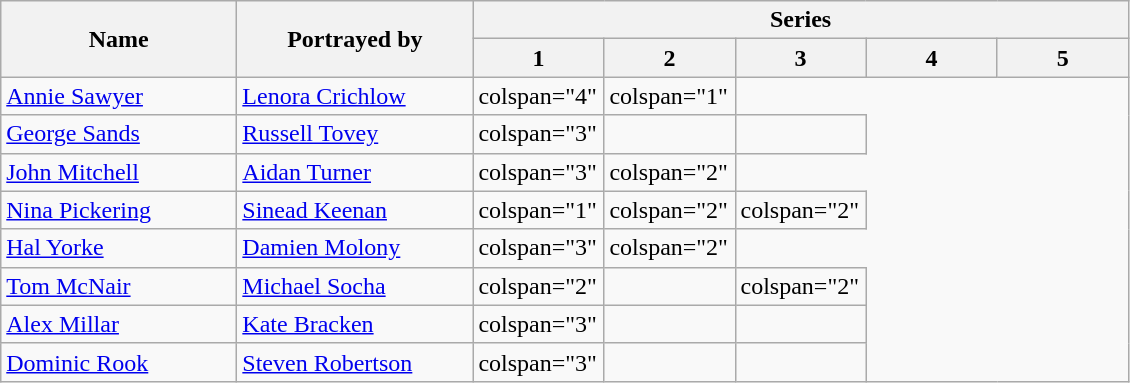<table class="wikitable">
<tr>
<th rowspan="2" style="width:150px;">Name</th>
<th style="width:150px;" rowspan="2">Portrayed by</th>
<th colspan="5">Series</th>
</tr>
<tr>
<th style="width:80px;">1</th>
<th style="width:80px;">2</th>
<th style="width:80px;">3</th>
<th style="width:80px;">4</th>
<th style="width:80px;">5</th>
</tr>
<tr>
<td><a href='#'>Annie Sawyer</a></td>
<td><a href='#'>Lenora Crichlow</a></td>
<td>colspan="4" </td>
<td>colspan="1" </td>
</tr>
<tr>
<td><a href='#'>George Sands</a></td>
<td><a href='#'>Russell Tovey</a></td>
<td>colspan="3" </td>
<td></td>
<td></td>
</tr>
<tr>
<td><a href='#'>John Mitchell</a></td>
<td><a href='#'>Aidan Turner</a></td>
<td>colspan="3" </td>
<td>colspan="2" </td>
</tr>
<tr>
<td><a href='#'>Nina Pickering</a></td>
<td><a href='#'>Sinead Keenan</a></td>
<td>colspan="1" </td>
<td>colspan="2" </td>
<td>colspan="2" </td>
</tr>
<tr>
<td><a href='#'>Hal Yorke</a></td>
<td><a href='#'>Damien Molony</a></td>
<td>colspan="3" </td>
<td>colspan="2" </td>
</tr>
<tr>
<td><a href='#'>Tom McNair</a></td>
<td><a href='#'>Michael Socha</a></td>
<td>colspan="2" </td>
<td></td>
<td>colspan="2" </td>
</tr>
<tr>
<td><a href='#'>Alex Millar</a></td>
<td><a href='#'>Kate Bracken</a></td>
<td>colspan="3" </td>
<td></td>
<td></td>
</tr>
<tr>
<td><a href='#'>Dominic Rook</a></td>
<td><a href='#'>Steven Robertson</a></td>
<td>colspan="3" </td>
<td></td>
<td></td>
</tr>
</table>
